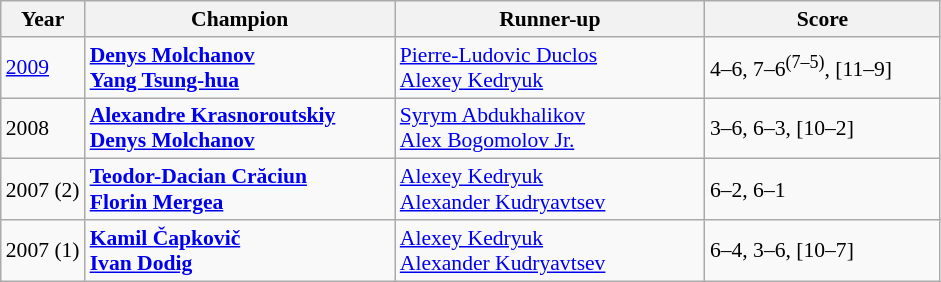<table class="wikitable" style="font-size:90%">
<tr>
<th>Year</th>
<th width="200">Champion</th>
<th width="200">Runner-up</th>
<th width="150">Score</th>
</tr>
<tr>
<td><a href='#'>2009</a></td>
<td> <strong><a href='#'>Denys Molchanov</a></strong> <br>  <strong><a href='#'>Yang Tsung-hua</a></strong></td>
<td> <a href='#'>Pierre-Ludovic Duclos</a> <br>  <a href='#'>Alexey Kedryuk</a></td>
<td>4–6, 7–6<sup>(7–5)</sup>, [11–9]</td>
</tr>
<tr>
<td>2008</td>
<td> <strong><a href='#'>Alexandre Krasnoroutskiy</a></strong> <br>  <strong><a href='#'>Denys Molchanov</a></strong></td>
<td> <a href='#'>Syrym Abdukhalikov</a> <br>  <a href='#'>Alex Bogomolov Jr.</a></td>
<td>3–6, 6–3, [10–2]</td>
</tr>
<tr>
<td>2007 (2)</td>
<td> <strong><a href='#'>Teodor-Dacian Crăciun</a></strong> <br>  <strong><a href='#'>Florin Mergea</a></strong></td>
<td> <a href='#'>Alexey Kedryuk</a> <br>  <a href='#'>Alexander Kudryavtsev</a></td>
<td>6–2, 6–1</td>
</tr>
<tr>
<td>2007 (1)</td>
<td> <strong><a href='#'>Kamil Čapkovič</a></strong> <br>  <strong><a href='#'>Ivan Dodig</a></strong></td>
<td> <a href='#'>Alexey Kedryuk</a> <br>  <a href='#'>Alexander Kudryavtsev</a></td>
<td>6–4, 3–6, [10–7]</td>
</tr>
</table>
